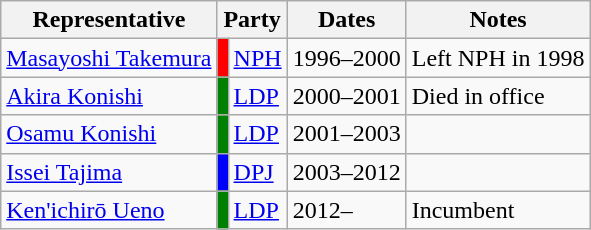<table class=wikitable>
<tr valign=bottom>
<th>Representative</th>
<th colspan="2">Party</th>
<th>Dates</th>
<th>Notes</th>
</tr>
<tr>
<td><a href='#'>Masayoshi Takemura</a></td>
<td bgcolor=red></td>
<td><a href='#'>NPH</a></td>
<td>1996–2000</td>
<td>Left NPH in 1998</td>
</tr>
<tr>
<td><a href='#'>Akira Konishi</a></td>
<td bgcolor=green></td>
<td><a href='#'>LDP</a></td>
<td>2000–2001</td>
<td>Died in office</td>
</tr>
<tr>
<td><a href='#'>Osamu Konishi</a></td>
<td bgcolor=green></td>
<td><a href='#'>LDP</a></td>
<td>2001–2003</td>
<td></td>
</tr>
<tr>
<td><a href='#'>Issei Tajima</a></td>
<td bgcolor=blue></td>
<td><a href='#'>DPJ</a></td>
<td>2003–2012</td>
<td></td>
</tr>
<tr>
<td><a href='#'>Ken'ichirō Ueno</a></td>
<td bgcolor=green></td>
<td><a href='#'>LDP</a></td>
<td>2012–</td>
<td>Incumbent</td>
</tr>
</table>
